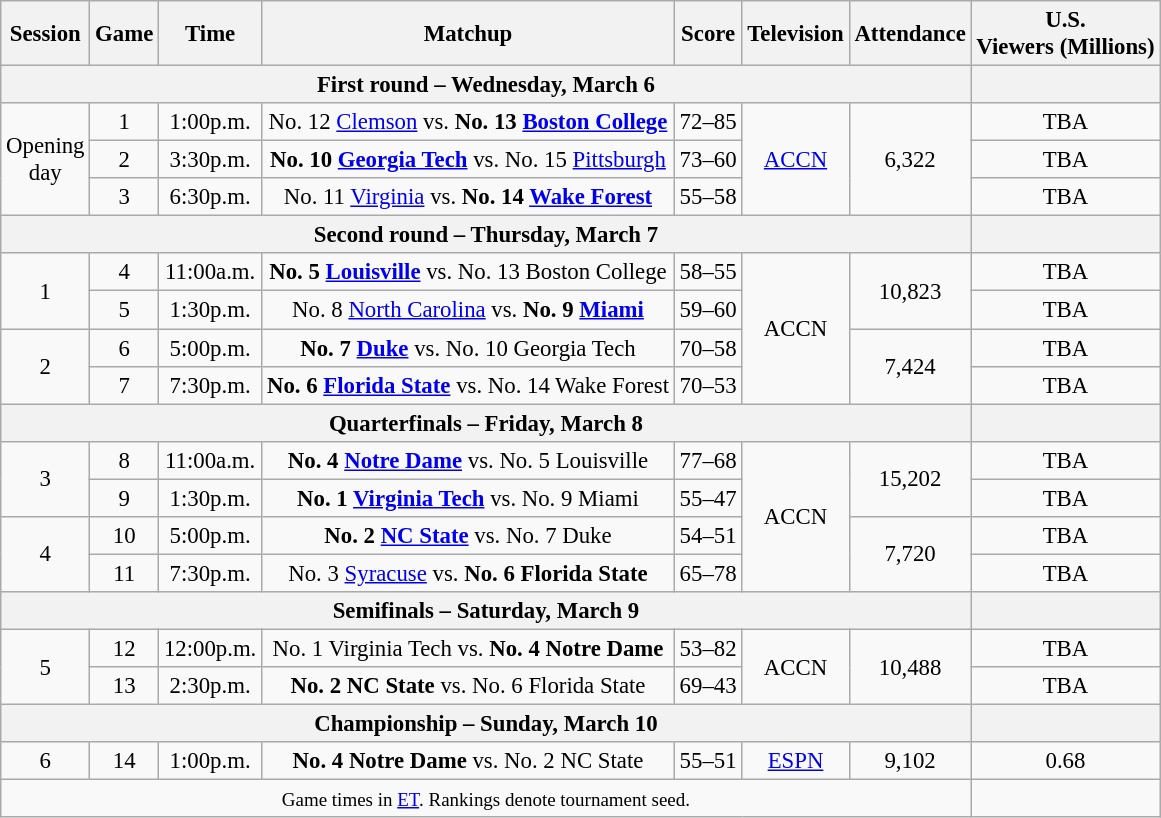<table class="wikitable" style="font-size: 95%;text-align:center">
<tr>
<th>Session</th>
<th>Game</th>
<th>Time</th>
<th>Matchup</th>
<th>Score</th>
<th>Television</th>
<th>Attendance</th>
<th>U.S.<br>Viewers
(Millions)</th>
</tr>
<tr>
<th colspan="7">First round – Wednesday, March 6</th>
<th></th>
</tr>
<tr>
<td rowspan="3">Opening<br>day</td>
<td>1</td>
<td>1:00p.m.</td>
<td>No. 12 <a href='#'>Clemson</a> vs. <strong>No. 13 <a href='#'>Boston College</a></strong></td>
<td>72–85</td>
<td rowspan="3"><a href='#'>ACCN</a></td>
<td rowspan="3">6,322</td>
<td>TBA</td>
</tr>
<tr>
<td>2</td>
<td>3:30p.m.</td>
<td><strong>No. 10 <a href='#'>Georgia Tech</a></strong> vs. No. 15 <a href='#'>Pittsburgh</a></td>
<td>73–60</td>
<td>TBA</td>
</tr>
<tr>
<td>3</td>
<td>6:30p.m.</td>
<td>No. 11 <a href='#'>Virginia</a> vs. <strong>No. 14 <a href='#'>Wake Forest</a></strong></td>
<td>55–58</td>
<td>TBA</td>
</tr>
<tr>
<th colspan="7">Second round – Thursday, March 7</th>
<th></th>
</tr>
<tr>
<td rowspan="2">1</td>
<td>4</td>
<td>11:00a.m.</td>
<td><strong>No. 5 <a href='#'>Louisville</a></strong> vs. No. 13 Boston College</td>
<td>58–55</td>
<td rowspan=4>ACCN</td>
<td rowspan="2">10,823</td>
<td>TBA</td>
</tr>
<tr>
<td>5</td>
<td>1:30p.m.</td>
<td>No. 8 <a href='#'>North Carolina</a> vs. <strong>No. 9 <a href='#'>Miami</a></strong></td>
<td>59–60</td>
<td>TBA</td>
</tr>
<tr>
<td rowspan="2">2</td>
<td>6</td>
<td>5:00p.m.</td>
<td><strong>No. 7 <a href='#'>Duke</a></strong> vs. No. 10 Georgia Tech</td>
<td>70–58</td>
<td rowspan="2">7,424</td>
<td>TBA</td>
</tr>
<tr>
<td>7</td>
<td>7:30p.m.</td>
<td><strong>No. 6 <a href='#'>Florida State</a></strong> vs. No. 14 Wake Forest</td>
<td>70–53</td>
<td>TBA</td>
</tr>
<tr>
<th colspan="7">Quarterfinals – Friday, March 8</th>
<th></th>
</tr>
<tr>
<td rowspan="2">3</td>
<td>8</td>
<td>11:00a.m.</td>
<td><strong>No. 4 <a href='#'>Notre Dame</a></strong> vs. No. 5 Louisville</td>
<td>77–68</td>
<td rowspan="4">ACCN</td>
<td rowspan="2">15,202</td>
<td>TBA</td>
</tr>
<tr>
<td>9</td>
<td>1:30p.m.</td>
<td><strong>No. 1 <a href='#'>Virginia Tech</a></strong> vs. No. 9 Miami</td>
<td>55–47</td>
<td>TBA</td>
</tr>
<tr>
<td rowspan="2">4</td>
<td>10</td>
<td>5:00p.m.</td>
<td><strong>No. 2 <a href='#'>NC State</a></strong> vs. No. 7 Duke</td>
<td>54–51</td>
<td rowspan="2">7,720</td>
<td>TBA</td>
</tr>
<tr>
<td>11</td>
<td>7:30p.m.</td>
<td>No. 3 <a href='#'>Syracuse</a> vs. <strong>No. 6 Florida State</strong></td>
<td>65–78</td>
<td>TBA</td>
</tr>
<tr>
<th colspan="7">Semifinals – Saturday, March 9</th>
<th></th>
</tr>
<tr>
<td rowspan="2">5</td>
<td>12</td>
<td>12:00p.m.</td>
<td>No. 1 Virginia Tech vs. <strong>No. 4 Notre Dame</strong></td>
<td>53–82</td>
<td rowspan="2">ACCN</td>
<td rowspan="2">10,488</td>
<td>TBA</td>
</tr>
<tr>
<td>13</td>
<td>2:30p.m.</td>
<td><strong>No. 2 NC State</strong> vs. No. 6 Florida State</td>
<td>69–43</td>
<td>TBA</td>
</tr>
<tr>
<th colspan="7">Championship – Sunday, March 10</th>
<th></th>
</tr>
<tr>
<td>6</td>
<td>14</td>
<td>1:00p.m.</td>
<td><strong>No. 4 Notre Dame</strong> vs. No. 2 NC State</td>
<td>55–51</td>
<td><a href='#'>ESPN</a></td>
<td>9,102</td>
<td>0.68</td>
</tr>
<tr>
<td colspan="7"><small>Game times in <a href='#'>ET</a>. Rankings denote tournament seed.</small></td>
<td></td>
</tr>
</table>
